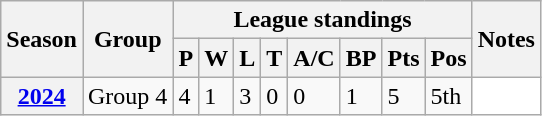<table class="wikitable sortable">
<tr>
<th scope="col" rowspan="2">Season</th>
<th scope="col" rowspan="2">Group</th>
<th scope="col" colspan="8">League standings</th>
<th scope="col" rowspan="2">Notes</th>
</tr>
<tr>
<th scope="col">P</th>
<th scope="col">W</th>
<th scope="col">L</th>
<th scope="col">T</th>
<th scope="col">A/C</th>
<th scope="col">BP</th>
<th scope="col">Pts</th>
<th scope="col">Pos</th>
</tr>
<tr>
<th scope="row"><a href='#'>2024</a></th>
<td>Group 4</td>
<td>4</td>
<td>1</td>
<td>3</td>
<td>0</td>
<td>0</td>
<td>1</td>
<td>5</td>
<td>5th</td>
<td style="background: white;"></td>
</tr>
</table>
